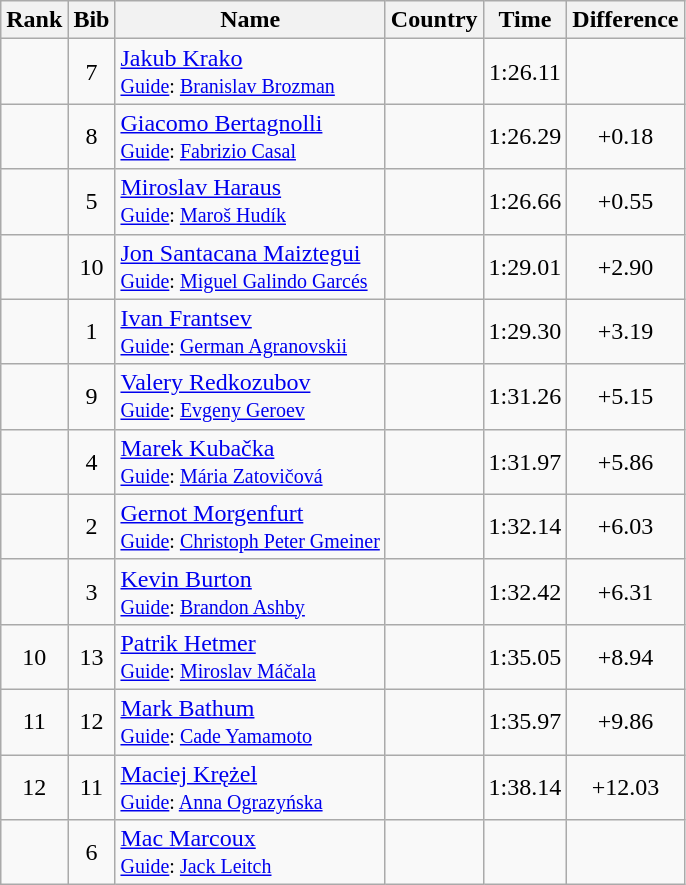<table class="wikitable sortable" style="text-align:center">
<tr>
<th>Rank</th>
<th>Bib</th>
<th>Name</th>
<th>Country</th>
<th>Time</th>
<th>Difference</th>
</tr>
<tr>
<td></td>
<td>7</td>
<td align="left"><a href='#'>Jakub Krako</a><br><small><a href='#'>Guide</a>: <a href='#'>Branislav Brozman</a></small></td>
<td align="left"></td>
<td>1:26.11</td>
<td></td>
</tr>
<tr>
<td></td>
<td>8</td>
<td align="left"><a href='#'>Giacomo Bertagnolli</a><br><small><a href='#'>Guide</a>: <a href='#'>Fabrizio Casal</a></small></td>
<td align="left"></td>
<td>1:26.29</td>
<td>+0.18</td>
</tr>
<tr>
<td></td>
<td>5</td>
<td align="left"><a href='#'>Miroslav Haraus</a><br><small><a href='#'>Guide</a>: <a href='#'>Maroš Hudík</a></small></td>
<td align="left"></td>
<td>1:26.66</td>
<td>+0.55</td>
</tr>
<tr>
<td></td>
<td>10</td>
<td align="left"><a href='#'>Jon Santacana Maiztegui</a><br><small><a href='#'>Guide</a>: <a href='#'>Miguel Galindo Garcés</a></small></td>
<td align="left"></td>
<td>1:29.01</td>
<td>+2.90</td>
</tr>
<tr>
<td></td>
<td>1</td>
<td align="left"><a href='#'>Ivan Frantsev</a><br><small><a href='#'>Guide</a>: <a href='#'>German Agranovskii</a></small></td>
<td align="left"></td>
<td>1:29.30</td>
<td>+3.19</td>
</tr>
<tr>
<td></td>
<td>9</td>
<td align="left"><a href='#'>Valery Redkozubov</a><br><small><a href='#'>Guide</a>: <a href='#'>Evgeny Geroev</a></small></td>
<td align="left"></td>
<td>1:31.26</td>
<td>+5.15</td>
</tr>
<tr>
<td></td>
<td>4</td>
<td align="left"><a href='#'>Marek Kubačka</a><br><small><a href='#'>Guide</a>: <a href='#'>Mária Zatovičová</a></small></td>
<td align="left"></td>
<td>1:31.97</td>
<td>+5.86</td>
</tr>
<tr>
<td></td>
<td>2</td>
<td align="left"><a href='#'>Gernot Morgenfurt</a><br><small><a href='#'>Guide</a>: <a href='#'>Christoph Peter Gmeiner</a></small></td>
<td align="left"></td>
<td>1:32.14</td>
<td>+6.03</td>
</tr>
<tr>
<td></td>
<td>3</td>
<td align="left"><a href='#'>Kevin Burton</a><br><small><a href='#'>Guide</a>: <a href='#'>Brandon Ashby</a></small></td>
<td align="left"></td>
<td>1:32.42</td>
<td>+6.31</td>
</tr>
<tr>
<td>10</td>
<td>13</td>
<td align="left"><a href='#'>Patrik Hetmer</a><br><small><a href='#'>Guide</a>: <a href='#'>Miroslav Máčala</a></small></td>
<td align="left"></td>
<td>1:35.05</td>
<td>+8.94</td>
</tr>
<tr>
<td>11</td>
<td>12</td>
<td align="left"><a href='#'>Mark Bathum</a><br><small><a href='#'>Guide</a>: <a href='#'>Cade Yamamoto</a></small></td>
<td align="left"></td>
<td>1:35.97</td>
<td>+9.86</td>
</tr>
<tr>
<td>12</td>
<td>11</td>
<td align="left"><a href='#'>Maciej Krężel</a><br><small><a href='#'>Guide</a>: <a href='#'>Anna Ograzyńska</a></small></td>
<td align="left"></td>
<td>1:38.14</td>
<td>+12.03</td>
</tr>
<tr>
<td></td>
<td>6</td>
<td align="left"><a href='#'>Mac Marcoux</a><br><small><a href='#'>Guide</a>: <a href='#'>Jack Leitch</a></small></td>
<td align="left"></td>
<td></td>
<td></td>
</tr>
</table>
